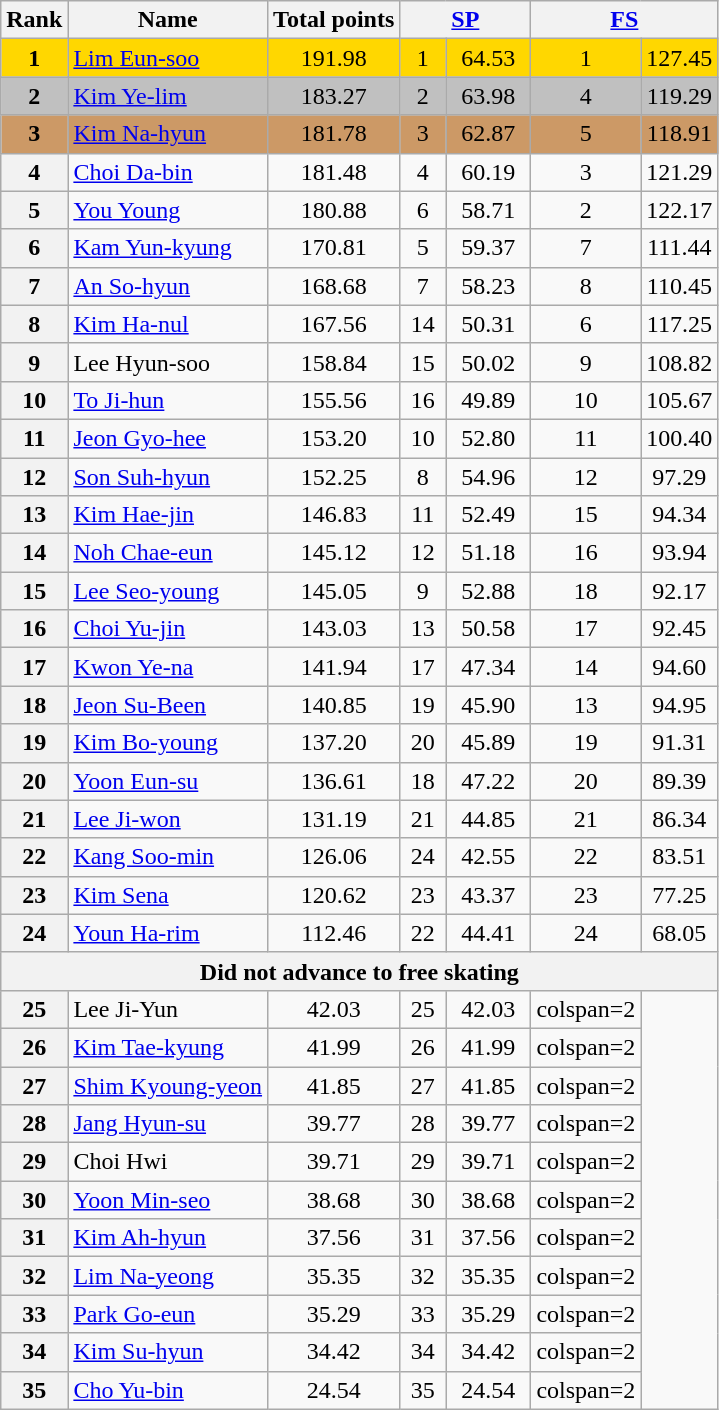<table class="wikitable sortable">
<tr>
<th>Rank</th>
<th>Name</th>
<th>Total points</th>
<th colspan="2" width="80px"><a href='#'>SP</a></th>
<th colspan="2" width="80px"><a href='#'>FS</a></th>
</tr>
<tr bgcolor="gold">
<td align="center"><strong>1</strong></td>
<td><a href='#'>Lim Eun-soo</a></td>
<td align="center">191.98</td>
<td align="center">1</td>
<td align="center">64.53</td>
<td align="center">1</td>
<td align="center">127.45</td>
</tr>
<tr bgcolor="silver">
<td align="center"><strong>2</strong></td>
<td><a href='#'>Kim Ye-lim</a></td>
<td align="center">183.27</td>
<td align="center">2</td>
<td align="center">63.98</td>
<td align="center">4</td>
<td align="center">119.29</td>
</tr>
<tr bgcolor="cc9966">
<td align="center"><strong>3</strong></td>
<td><a href='#'>Kim Na-hyun</a></td>
<td align="center">181.78</td>
<td align="center">3</td>
<td align="center">62.87</td>
<td align="center">5</td>
<td align="center">118.91</td>
</tr>
<tr>
<th>4</th>
<td><a href='#'>Choi Da-bin</a></td>
<td align="center">181.48</td>
<td align="center">4</td>
<td align="center">60.19</td>
<td align="center">3</td>
<td align="center">121.29</td>
</tr>
<tr>
<th>5</th>
<td><a href='#'>You Young</a></td>
<td align="center">180.88</td>
<td align="center">6</td>
<td align="center">58.71</td>
<td align="center">2</td>
<td align="center">122.17</td>
</tr>
<tr>
<th>6</th>
<td><a href='#'>Kam Yun-kyung</a></td>
<td align="center">170.81</td>
<td align="center">5</td>
<td align="center">59.37</td>
<td align="center">7</td>
<td align="center">111.44</td>
</tr>
<tr>
<th>7</th>
<td><a href='#'>An So-hyun</a></td>
<td align="center">168.68</td>
<td align="center">7</td>
<td align="center">58.23</td>
<td align="center">8</td>
<td align="center">110.45</td>
</tr>
<tr>
<th>8</th>
<td><a href='#'>Kim Ha-nul</a></td>
<td align="center">167.56</td>
<td align="center">14</td>
<td align="center">50.31</td>
<td align="center">6</td>
<td align="center">117.25</td>
</tr>
<tr>
<th>9</th>
<td>Lee Hyun-soo</td>
<td align="center">158.84</td>
<td align="center">15</td>
<td align="center">50.02</td>
<td align="center">9</td>
<td align="center">108.82</td>
</tr>
<tr>
<th>10</th>
<td><a href='#'>To Ji-hun</a></td>
<td align="center">155.56</td>
<td align="center">16</td>
<td align="center">49.89</td>
<td align="center">10</td>
<td align="center">105.67</td>
</tr>
<tr>
<th>11</th>
<td><a href='#'>Jeon Gyo-hee</a></td>
<td align="center">153.20</td>
<td align="center">10</td>
<td align="center">52.80</td>
<td align="center">11</td>
<td align="center">100.40</td>
</tr>
<tr>
<th>12</th>
<td><a href='#'>Son Suh-hyun</a></td>
<td align="center">152.25</td>
<td align="center">8</td>
<td align="center">54.96</td>
<td align="center">12</td>
<td align="center">97.29</td>
</tr>
<tr>
<th>13</th>
<td><a href='#'>Kim Hae-jin</a></td>
<td align="center">146.83</td>
<td align="center">11</td>
<td align="center">52.49</td>
<td align="center">15</td>
<td align="center">94.34</td>
</tr>
<tr>
<th>14</th>
<td><a href='#'>Noh Chae-eun</a></td>
<td align="center">145.12</td>
<td align="center">12</td>
<td align="center">51.18</td>
<td align="center">16</td>
<td align="center">93.94</td>
</tr>
<tr>
<th>15</th>
<td><a href='#'>Lee Seo-young</a></td>
<td align="center">145.05</td>
<td align="center">9</td>
<td align="center">52.88</td>
<td align="center">18</td>
<td align="center">92.17</td>
</tr>
<tr>
<th>16</th>
<td><a href='#'>Choi Yu-jin</a></td>
<td align="center">143.03</td>
<td align="center">13</td>
<td align="center">50.58</td>
<td align="center">17</td>
<td align="center">92.45</td>
</tr>
<tr>
<th>17</th>
<td><a href='#'>Kwon Ye-na</a></td>
<td align="center">141.94</td>
<td align="center">17</td>
<td align="center">47.34</td>
<td align="center">14</td>
<td align="center">94.60</td>
</tr>
<tr>
<th>18</th>
<td><a href='#'>Jeon Su-Been</a></td>
<td align="center">140.85</td>
<td align="center">19</td>
<td align="center">45.90</td>
<td align="center">13</td>
<td align="center">94.95</td>
</tr>
<tr>
<th>19</th>
<td><a href='#'>Kim Bo-young</a></td>
<td align="center">137.20</td>
<td align="center">20</td>
<td align="center">45.89</td>
<td align="center">19</td>
<td align="center">91.31</td>
</tr>
<tr>
<th>20</th>
<td><a href='#'>Yoon Eun-su</a></td>
<td align="center">136.61</td>
<td align="center">18</td>
<td align="center">47.22</td>
<td align="center">20</td>
<td align="center">89.39</td>
</tr>
<tr>
<th>21</th>
<td><a href='#'>Lee Ji-won</a></td>
<td align="center">131.19</td>
<td align="center">21</td>
<td align="center">44.85</td>
<td align="center">21</td>
<td align="center">86.34</td>
</tr>
<tr>
<th>22</th>
<td><a href='#'>Kang Soo-min</a></td>
<td align="center">126.06</td>
<td align="center">24</td>
<td align="center">42.55</td>
<td align="center">22</td>
<td align="center">83.51</td>
</tr>
<tr>
<th>23</th>
<td><a href='#'>Kim Sena</a></td>
<td align="center">120.62</td>
<td align="center">23</td>
<td align="center">43.37</td>
<td align="center">23</td>
<td align="center">77.25</td>
</tr>
<tr>
<th>24</th>
<td><a href='#'>Youn Ha-rim</a></td>
<td align="center">112.46</td>
<td align="center">22</td>
<td align="center">44.41</td>
<td align="center">24</td>
<td align="center">68.05</td>
</tr>
<tr>
<th colspan=7>Did not advance to free skating</th>
</tr>
<tr>
<th>25</th>
<td>Lee Ji-Yun</td>
<td align="center">42.03</td>
<td align="center">25</td>
<td align="center">42.03</td>
<td>colspan=2 </td>
</tr>
<tr>
<th>26</th>
<td><a href='#'>Kim Tae-kyung</a></td>
<td align="center">41.99</td>
<td align="center">26</td>
<td align="center">41.99</td>
<td>colspan=2 </td>
</tr>
<tr>
<th>27</th>
<td><a href='#'>Shim Kyoung-yeon</a></td>
<td align="center">41.85</td>
<td align="center">27</td>
<td align="center">41.85</td>
<td>colspan=2 </td>
</tr>
<tr>
<th>28</th>
<td><a href='#'>Jang Hyun-su</a></td>
<td align="center">39.77</td>
<td align="center">28</td>
<td align="center">39.77</td>
<td>colspan=2 </td>
</tr>
<tr>
<th>29</th>
<td>Choi Hwi</td>
<td align="center">39.71</td>
<td align="center">29</td>
<td align="center">39.71</td>
<td>colspan=2 </td>
</tr>
<tr>
<th>30</th>
<td><a href='#'>Yoon Min-seo</a></td>
<td align="center">38.68</td>
<td align="center">30</td>
<td align="center">38.68</td>
<td>colspan=2 </td>
</tr>
<tr>
<th>31</th>
<td><a href='#'>Kim Ah-hyun</a></td>
<td align="center">37.56</td>
<td align="center">31</td>
<td align="center">37.56</td>
<td>colspan=2 </td>
</tr>
<tr>
<th>32</th>
<td><a href='#'>Lim Na-yeong</a></td>
<td align="center">35.35</td>
<td align="center">32</td>
<td align="center">35.35</td>
<td>colspan=2 </td>
</tr>
<tr>
<th>33</th>
<td><a href='#'>Park Go-eun</a></td>
<td align="center">35.29</td>
<td align="center">33</td>
<td align="center">35.29</td>
<td>colspan=2 </td>
</tr>
<tr>
<th>34</th>
<td><a href='#'>Kim Su-hyun</a></td>
<td align="center">34.42</td>
<td align="center">34</td>
<td align="center">34.42</td>
<td>colspan=2 </td>
</tr>
<tr>
<th>35</th>
<td><a href='#'>Cho Yu-bin</a></td>
<td align="center">24.54</td>
<td align="center">35</td>
<td align="center">24.54</td>
<td>colspan=2 </td>
</tr>
</table>
